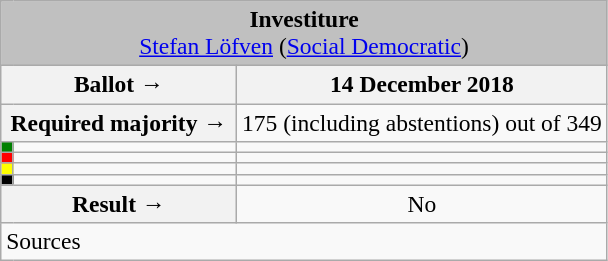<table class="wikitable" style="text-align:center; font-size:98%;">
<tr>
<td colspan="3" align="center" bgcolor="#C0C0C0"><strong>Investiture</strong><br><a href='#'>Stefan Löfven</a> (<a href='#'>Social Democratic</a>)</td>
</tr>
<tr>
<th colspan="2" style="width:150px;">Ballot →</th>
<th>14 December 2018</th>
</tr>
<tr>
<th colspan="2">Required majority →</th>
<td>175 (including abstentions) out of 349</td>
</tr>
<tr>
<th style="width:1px; background:green;"></th>
<td style="text-align:left;"></td>
<td></td>
</tr>
<tr>
<th style="background:red;"></th>
<td style="text-align:left;"></td>
<td></td>
</tr>
<tr>
<th style="background:yellow;"></th>
<td style="text-align:left;"></td>
<td></td>
</tr>
<tr>
<th style="background:black;"></th>
<td style="text-align:left;"></td>
<td></td>
</tr>
<tr>
<th colspan="2">Result →</th>
<td>No </td>
</tr>
<tr>
<td style="text-align:left;" colspan="3">Sources</td>
</tr>
</table>
